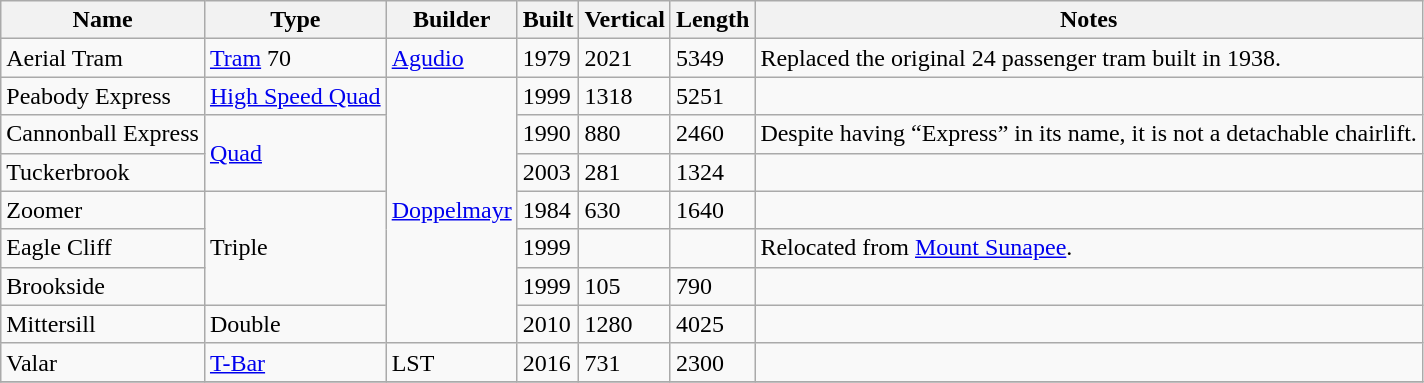<table class="wikitable">
<tr>
<th>Name</th>
<th>Type</th>
<th>Builder</th>
<th>Built</th>
<th>Vertical<br></th>
<th>Length<br></th>
<th>Notes</th>
</tr>
<tr>
<td>Aerial Tram</td>
<td><a href='#'>Tram</a> 70</td>
<td><a href='#'>Agudio</a></td>
<td>1979</td>
<td>2021</td>
<td>5349</td>
<td>Replaced the original 24 passenger tram built in 1938.</td>
</tr>
<tr>
<td>Peabody Express</td>
<td><a href='#'>High Speed Quad</a></td>
<td rowspan="7"><a href='#'>Doppelmayr</a></td>
<td>1999</td>
<td>1318</td>
<td>5251</td>
<td></td>
</tr>
<tr>
<td>Cannonball Express</td>
<td rowspan="2"><a href='#'>Quad</a></td>
<td>1990</td>
<td>880</td>
<td>2460</td>
<td>Despite having “Express” in its name, it is not a detachable chairlift.</td>
</tr>
<tr>
<td>Tuckerbrook</td>
<td>2003</td>
<td>281</td>
<td>1324</td>
<td></td>
</tr>
<tr>
<td>Zoomer</td>
<td rowspan="3">Triple</td>
<td>1984</td>
<td>630</td>
<td>1640</td>
<td></td>
</tr>
<tr>
<td>Eagle Cliff</td>
<td>1999</td>
<td></td>
<td></td>
<td>Relocated from <a href='#'>Mount Sunapee</a>.</td>
</tr>
<tr>
<td>Brookside</td>
<td>1999</td>
<td>105</td>
<td>790</td>
<td></td>
</tr>
<tr>
<td>Mittersill</td>
<td>Double</td>
<td>2010</td>
<td>1280</td>
<td>4025</td>
<td></td>
</tr>
<tr>
<td>Valar</td>
<td><a href='#'>T-Bar</a></td>
<td>LST</td>
<td>2016</td>
<td>731</td>
<td>2300</td>
<td></td>
</tr>
<tr>
</tr>
</table>
